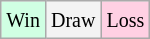<table class="wikitable">
<tr>
<td style="background-color: #d0ffe3;"><small>Win</small></td>
<td style="background-color: #f3f3f3;"><small>Draw</small></td>
<td style="background-color: #ffd0e3;"><small>Loss</small></td>
</tr>
</table>
